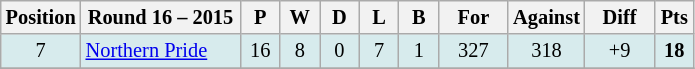<table class="wikitable" style="text-align:center; font-size:85%;">
<tr>
<th width=40 abbr="Position">Position</th>
<th width=100>Round 16 – 2015</th>
<th width=20 abbr="Played">P</th>
<th width=20 abbr="Won">W</th>
<th width=20 abbr="Drawn">D</th>
<th width=20 abbr="Lost">L</th>
<th width=20 abbr="Bye">B</th>
<th width=40 abbr="Points for">For</th>
<th width=40 abbr="Points against">Against</th>
<th width=40 abbr="Points difference">Diff</th>
<th width=20 abbr="Points">Pts</th>
</tr>
<tr style="background: #d7ebed;">
<td>7</td>
<td style="text-align:left;"> <a href='#'>Northern Pride</a></td>
<td>16</td>
<td>8</td>
<td>0</td>
<td>7</td>
<td>1</td>
<td>327</td>
<td>318</td>
<td>+9</td>
<td><strong>18</strong></td>
</tr>
<tr>
</tr>
</table>
